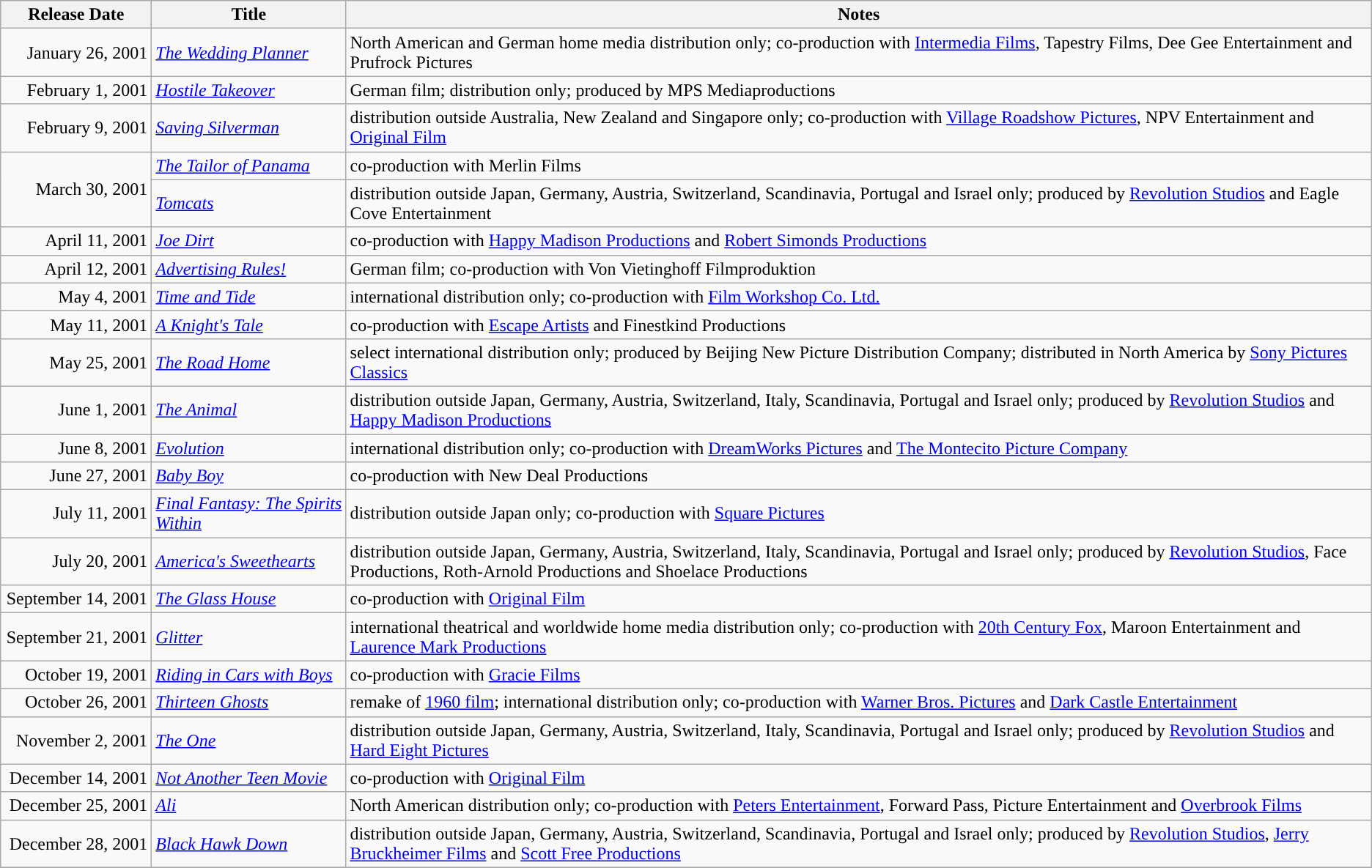<table class="wikitable sortable">
<tr>
<th scope="col" style="width:130px;">Release Date</th>
<th>Title</th>
<th>Notes</th>
</tr>
<tr>
<td style="text-align:right;">January 26, 2001</td>
<td><em><a href='#'>The Wedding Planner</a></em></td>
<td>North American and German home media distribution only;  co-production with <a href='#'>Intermedia Films</a>, Tapestry Films, Dee Gee Entertainment and Prufrock Pictures</td>
</tr>
<tr>
<td style="text-align:right;">February 1, 2001</td>
<td><em><a href='#'>Hostile Takeover</a></em></td>
<td>German film; distribution only; produced by MPS Mediaproductions</td>
</tr>
<tr>
<td style="text-align:right;">February 9, 2001</td>
<td><em><a href='#'>Saving Silverman</a></em></td>
<td>distribution outside Australia, New Zealand and Singapore only; co-production with <a href='#'>Village Roadshow Pictures</a>, NPV Entertainment and <a href='#'>Original Film</a></td>
</tr>
<tr>
<td style="text-align:right;" rowspan="2">March 30, 2001</td>
<td><em><a href='#'>The Tailor of Panama</a></em></td>
<td>co-production with Merlin Films</td>
</tr>
<tr>
<td><em><a href='#'>Tomcats</a></em></td>
<td>distribution outside Japan, Germany, Austria, Switzerland, Scandinavia, Portugal and Israel only; produced by <a href='#'>Revolution Studios</a> and Eagle Cove Entertainment</td>
</tr>
<tr>
<td style="text-align:right;">April 11, 2001</td>
<td><em><a href='#'>Joe Dirt</a></em></td>
<td>co-production with <a href='#'>Happy Madison Productions</a> and <a href='#'>Robert Simonds Productions</a></td>
</tr>
<tr>
<td style="text-align:right;">April 12, 2001</td>
<td><em><a href='#'>Advertising Rules!</a></em></td>
<td>German film; co-production with Von Vietinghoff Filmproduktion</td>
</tr>
<tr>
<td style="text-align:right;">May 4, 2001</td>
<td><em><a href='#'>Time and Tide</a></em></td>
<td>international distribution only; co-production with <a href='#'>Film Workshop Co. Ltd.</a></td>
</tr>
<tr>
<td style="text-align:right;">May 11, 2001</td>
<td><em><a href='#'>A Knight's Tale</a></em></td>
<td>co-production with <a href='#'>Escape Artists</a> and Finestkind Productions</td>
</tr>
<tr>
<td style="text-align:right;">May 25, 2001</td>
<td><em><a href='#'>The Road Home</a></em></td>
<td>select international distribution only; produced by Beijing New Picture Distribution Company; distributed in North America by <a href='#'>Sony Pictures Classics</a></td>
</tr>
<tr>
<td style="text-align:right;">June 1, 2001</td>
<td><em><a href='#'>The Animal</a></em></td>
<td>distribution outside Japan, Germany, Austria, Switzerland, Italy, Scandinavia, Portugal and Israel only; produced by <a href='#'>Revolution Studios</a> and <a href='#'>Happy Madison Productions</a></td>
</tr>
<tr>
<td style="text-align:right;">June 8, 2001</td>
<td><em><a href='#'>Evolution</a></em></td>
<td>international distribution only; co-production with <a href='#'>DreamWorks Pictures</a> and <a href='#'>The Montecito Picture Company</a></td>
</tr>
<tr>
<td style="text-align:right;">June 27, 2001</td>
<td><em><a href='#'>Baby Boy</a></em></td>
<td>co-production with New Deal Productions</td>
</tr>
<tr>
<td style="text-align:right;">July 11, 2001</td>
<td><em><a href='#'>Final Fantasy: The Spirits Within</a></em></td>
<td>distribution outside Japan only; co-production with <a href='#'>Square Pictures</a></td>
</tr>
<tr>
<td style="text-align:right;">July 20, 2001</td>
<td><em><a href='#'>America's Sweethearts</a></em></td>
<td>distribution outside Japan, Germany, Austria, Switzerland, Italy, Scandinavia, Portugal and Israel only; produced by <a href='#'>Revolution Studios</a>, Face Productions, Roth-Arnold Productions and Shoelace Productions</td>
</tr>
<tr>
<td style="text-align:right;">September 14, 2001</td>
<td><em><a href='#'>The Glass House</a></em></td>
<td>co-production with <a href='#'>Original Film</a></td>
</tr>
<tr>
<td style="text-align:right;">September 21, 2001</td>
<td><em><a href='#'>Glitter</a></em></td>
<td>international theatrical and worldwide home media distribution only; co-production with <a href='#'>20th Century Fox</a>, Maroon Entertainment and <a href='#'>Laurence Mark Productions</a></td>
</tr>
<tr>
<td style="text-align:right;">October 19, 2001</td>
<td><em><a href='#'>Riding in Cars with Boys</a></em></td>
<td>co-production with <a href='#'>Gracie Films</a></td>
</tr>
<tr>
<td style="text-align:right;">October 26, 2001</td>
<td><em><a href='#'>Thirteen Ghosts</a></em></td>
<td>remake of <a href='#'>1960 film</a>; international distribution only; co-production with <a href='#'>Warner Bros. Pictures</a> and <a href='#'>Dark Castle Entertainment</a></td>
</tr>
<tr>
<td style="text-align:right;">November 2, 2001</td>
<td><em><a href='#'>The One</a></em></td>
<td>distribution outside Japan, Germany, Austria, Switzerland, Italy, Scandinavia, Portugal and Israel only; produced by <a href='#'>Revolution Studios</a> and <a href='#'>Hard Eight Pictures</a></td>
</tr>
<tr>
<td style="text-align:right;">December 14, 2001</td>
<td><em><a href='#'>Not Another Teen Movie</a></em></td>
<td>co-production with <a href='#'>Original Film</a></td>
</tr>
<tr>
<td style="text-align:right;">December 25, 2001</td>
<td><em><a href='#'>Ali</a></em></td>
<td>North American distribution only; co-production with <a href='#'>Peters Entertainment</a>, Forward Pass, Picture Entertainment and <a href='#'>Overbrook Films</a></td>
</tr>
<tr>
<td style="text-align:right;">December 28, 2001</td>
<td><em><a href='#'>Black Hawk Down</a></em></td>
<td>distribution outside Japan, Germany, Austria, Switzerland, Scandinavia, Portugal and Israel only; produced by <a href='#'>Revolution Studios</a>, <a href='#'>Jerry Bruckheimer Films</a> and <a href='#'>Scott Free Productions</a></td>
</tr>
<tr>
</tr>
</table>
